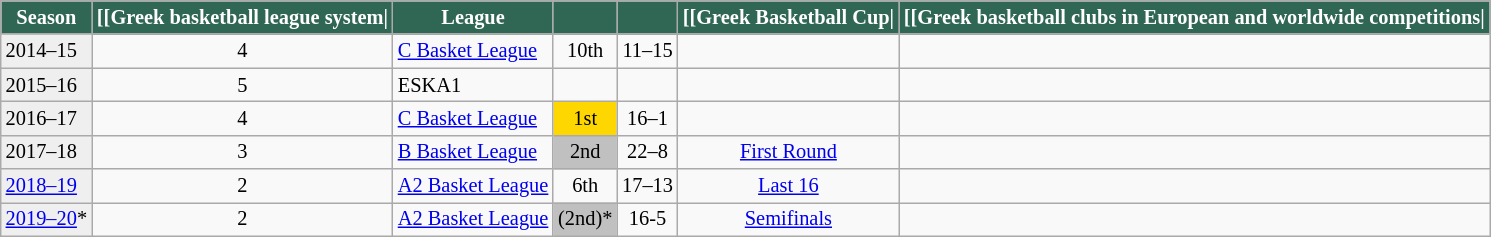<table class="wikitable" style="font-size:85%; text-align:left">
<tr>
<th style="color:white; background:#306754;">Season</th>
<th style="color:white; background:#306754;">[[Greek basketball league system|</th>
<th style="color:white; background:#306754;">League</th>
<th style="color:white; background:#306754;"></th>
<th style="color:white; background:#306754;"></th>
<th style="color:white; background:#306754;">[[Greek Basketball Cup|</th>
<th style="color:white; background:#306754;"colspan=2>[[Greek basketball clubs in European and worldwide competitions|</th>
</tr>
<tr>
<td bgcolor=#efefef>2014–15</td>
<td align=center>4</td>
<td align=left><a href='#'>C Basket League</a></td>
<td align="center">10th</td>
<td align=center>11–15</td>
<td align=center></td>
<td colspan=2></td>
</tr>
<tr>
<td bgcolor=#efefef>2015–16</td>
<td align=center>5</td>
<td align=left>ESKA1</td>
<td align="center"></td>
<td align=center></td>
<td align=center></td>
<td colspan=2></td>
</tr>
<tr>
<td bgcolor=#efefef>2016–17</td>
<td align=center>4</td>
<td align=left><a href='#'>C Basket League</a></td>
<td align=center bgcolor="gold">1st</td>
<td align=center>16–1</td>
<td align=center></td>
<td colspan=2></td>
</tr>
<tr>
<td bgcolor=#efefef>2017–18</td>
<td align=center>3</td>
<td align=left><a href='#'>B Basket League</a></td>
<td align=center bgcolor="silver">2nd</td>
<td align=center>22–8</td>
<td align=center><a href='#'>First Round</a></td>
<td colspan=2></td>
</tr>
<tr>
<td bgcolor=#efefef><a href='#'>2018–19</a></td>
<td align=center>2</td>
<td align=left><a href='#'>A2 Basket League</a></td>
<td align=center>6th</td>
<td align=center>17–13</td>
<td align=center><a href='#'>Last 16</a></td>
<td colspan=2></td>
</tr>
<tr>
<td bgcolor=#efefef><a href='#'>2019–20</a>*</td>
<td align=center>2</td>
<td align=left><a href='#'>A2 Basket League</a></td>
<td align=center bgcolor="silver">(2nd)*</td>
<td align=center>16-5</td>
<td align=center><a href='#'>Semifinals</a></td>
<td colspan=2></td>
</tr>
</table>
